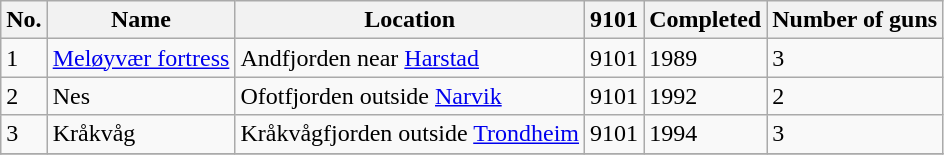<table class="wikitable" border="1">
<tr>
<th>No.</th>
<th>Name</th>
<th>Location</th>
<th>9101</th>
<th>Completed</th>
<th>Number of guns</th>
</tr>
<tr>
<td>1</td>
<td><a href='#'>Meløyvær fortress</a></td>
<td>Andfjorden near <a href='#'>Harstad</a></td>
<td>9101</td>
<td>1989</td>
<td>3</td>
</tr>
<tr>
<td>2</td>
<td>Nes</td>
<td>Ofotfjorden outside <a href='#'>Narvik</a></td>
<td>9101</td>
<td>1992</td>
<td>2</td>
</tr>
<tr>
<td>3</td>
<td>Kråkvåg</td>
<td>Kråkvågfjorden outside <a href='#'>Trondheim</a></td>
<td>9101</td>
<td>1994</td>
<td>3</td>
</tr>
<tr>
</tr>
</table>
